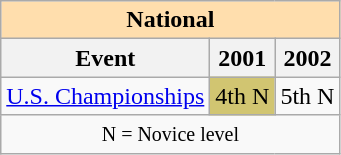<table class="wikitable" style="text-align:center">
<tr>
<th style="background-color: #ffdead; " colspan=3 align=center>National</th>
</tr>
<tr>
<th>Event</th>
<th>2001</th>
<th>2002</th>
</tr>
<tr>
<td align=left><a href='#'>U.S. Championships</a></td>
<td bgcolor=d1c571>4th N</td>
<td>5th N</td>
</tr>
<tr>
<td colspan=3 align=center><small> N = Novice level </small></td>
</tr>
</table>
